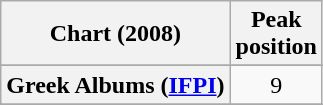<table class="wikitable sortable plainrowheaders" style="text-align:center">
<tr>
<th>Chart (2008)</th>
<th>Peak<br>position</th>
</tr>
<tr>
</tr>
<tr>
</tr>
<tr>
</tr>
<tr>
</tr>
<tr>
</tr>
<tr>
</tr>
<tr>
</tr>
<tr>
</tr>
<tr>
</tr>
<tr>
<th scope="row">Greek Albums (<a href='#'>IFPI</a>)</th>
<td>9</td>
</tr>
<tr>
</tr>
<tr>
</tr>
<tr>
</tr>
<tr>
</tr>
<tr>
</tr>
<tr>
</tr>
<tr>
</tr>
<tr>
</tr>
<tr>
</tr>
<tr>
</tr>
<tr>
</tr>
</table>
